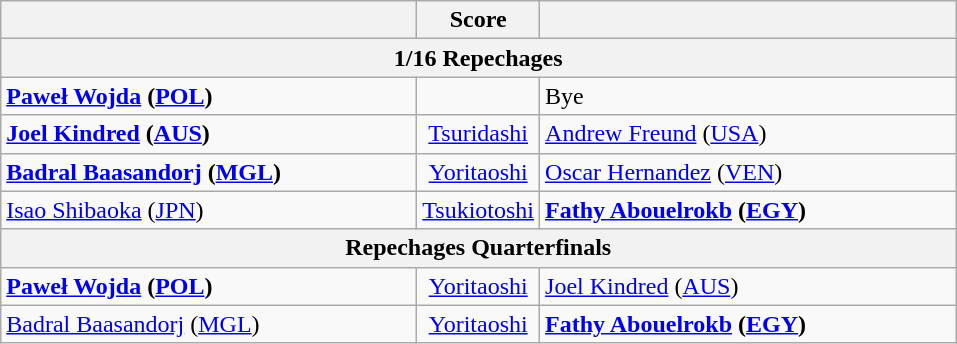<table class="wikitable" style="text-align: left; ">
<tr>
<th align="right" width="270"></th>
<th width="65">Score</th>
<th align="left" width="270"></th>
</tr>
<tr>
<th colspan=3>1/16 Repechages</th>
</tr>
<tr>
<td><strong> <a href='#'>Paweł Wojda</a> (<a href='#'>POL</a>)</strong></td>
<td align="center"></td>
<td>Bye</td>
</tr>
<tr>
<td><strong> <a href='#'>Joel Kindred</a> (<a href='#'>AUS</a>)</strong></td>
<td align="center"><a href='#'>Tsuridashi</a></td>
<td> <a href='#'>Andrew Freund</a> (<a href='#'>USA</a>)</td>
</tr>
<tr>
<td><strong> <a href='#'>Badral Baasandorj</a> (<a href='#'>MGL</a>)</strong></td>
<td align="center"><a href='#'>Yoritaoshi</a></td>
<td> <a href='#'>Oscar Hernandez</a> (<a href='#'>VEN</a>)</td>
</tr>
<tr>
<td> <a href='#'>Isao Shibaoka</a> (<a href='#'>JPN</a>)</td>
<td align="center"><a href='#'>Tsukiotoshi</a></td>
<td><strong> <a href='#'>Fathy Abouelrokb</a> (<a href='#'>EGY</a>)</strong></td>
</tr>
<tr>
<th colspan=3>Repechages Quarterfinals</th>
</tr>
<tr>
<td><strong> <a href='#'>Paweł Wojda</a> (<a href='#'>POL</a>)</strong></td>
<td align="center"><a href='#'>Yoritaoshi</a></td>
<td> <a href='#'>Joel Kindred</a> (<a href='#'>AUS</a>)</td>
</tr>
<tr>
<td> <a href='#'>Badral Baasandorj</a> (<a href='#'>MGL</a>)</td>
<td align="center"><a href='#'>Yoritaoshi</a></td>
<td><strong> <a href='#'>Fathy Abouelrokb</a> (<a href='#'>EGY</a>)</strong></td>
</tr>
</table>
